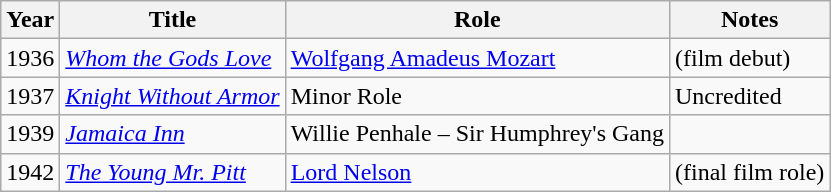<table class="wikitable">
<tr>
<th>Year</th>
<th>Title</th>
<th>Role</th>
<th>Notes</th>
</tr>
<tr>
<td>1936</td>
<td><em><a href='#'>Whom the Gods Love</a></em></td>
<td><a href='#'>Wolfgang Amadeus Mozart</a></td>
<td>(film debut)</td>
</tr>
<tr>
<td>1937</td>
<td><em><a href='#'>Knight Without Armor</a></em></td>
<td>Minor Role</td>
<td>Uncredited</td>
</tr>
<tr>
<td>1939</td>
<td><em><a href='#'>Jamaica Inn</a></em></td>
<td>Willie Penhale – Sir Humphrey's Gang</td>
<td></td>
</tr>
<tr>
<td>1942</td>
<td><em><a href='#'>The Young Mr. Pitt</a></em></td>
<td><a href='#'>Lord Nelson</a></td>
<td>(final film role)</td>
</tr>
</table>
